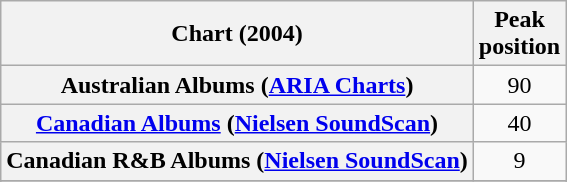<table class="wikitable sortable plainrowheaders" style="text-align:center">
<tr>
<th scope="col">Chart (2004)</th>
<th scope="col">Peak<br>position</th>
</tr>
<tr>
<th scope="row">Australian Albums (<a href='#'>ARIA Charts</a>)</th>
<td style="text-align:center;">90</td>
</tr>
<tr>
<th scope="row"><a href='#'>Canadian Albums</a> (<a href='#'>Nielsen SoundScan</a>)</th>
<td align="center">40</td>
</tr>
<tr>
<th scope="row">Canadian R&B Albums (<a href='#'>Nielsen SoundScan</a>)</th>
<td style="text-align:center;">9</td>
</tr>
<tr>
</tr>
<tr>
</tr>
<tr>
</tr>
<tr>
</tr>
<tr>
</tr>
<tr>
</tr>
</table>
